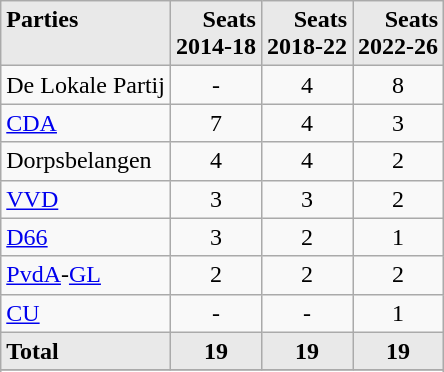<table class="wikitable" style="text-align:center;">
<tr>
<th style="background-color:#E9E9E9;text-align:left;vertical-align:top;">Parties</th>
<th style="background-color:#E9E9E9;text-align:right;vertical-align:top;">Seats<br>2014-18</th>
<th style="background-color:#E9E9E9;text-align:right;vertical-align:top;">Seats<br>2018-22</th>
<th style="background-color:#E9E9E9;text-align:right;vertical-align:top;">Seats<br>2022-26</th>
</tr>
<tr>
<td style="text-align:left;">De Lokale Partij</td>
<td>-</td>
<td>4</td>
<td>8</td>
</tr>
<tr>
<td style="text-align:left;"><a href='#'>CDA</a></td>
<td>7</td>
<td>4</td>
<td>3</td>
</tr>
<tr>
<td style="text-align:left;">Dorpsbelangen</td>
<td>4</td>
<td>4</td>
<td>2</td>
</tr>
<tr>
<td style="text-align:left;"><a href='#'>VVD</a></td>
<td>3</td>
<td>3</td>
<td>2</td>
</tr>
<tr>
<td style="text-align:left;"><a href='#'>D66</a></td>
<td>3</td>
<td>2</td>
<td>1</td>
</tr>
<tr>
<td style="text-align:left;"><a href='#'>PvdA</a>-<a href='#'>GL</a></td>
<td>2</td>
<td>2</td>
<td>2</td>
</tr>
<tr>
<td style="text-align:left;"><a href='#'>CU</a></td>
<td>-</td>
<td>-</td>
<td>1</td>
</tr>
<tr>
<th style="text-align:left;background-color:#E9E9E9">Total</th>
<th style="background-color:#E9E9E9">19</th>
<th style="background-color:#E9E9E9">19</th>
<th style="background-color:#E9E9E9">19</th>
</tr>
<tr>
</tr>
<tr>
</tr>
</table>
